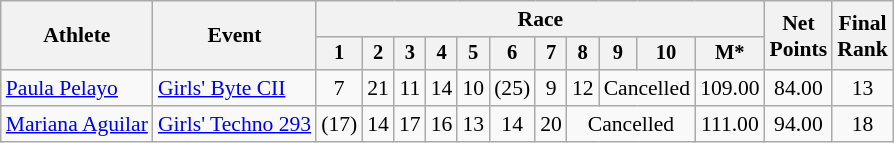<table class="wikitable" style="font-size:90%">
<tr>
<th rowspan="2">Athlete</th>
<th rowspan="2">Event</th>
<th colspan=11>Race</th>
<th rowspan=2>Net<br>Points</th>
<th rowspan=2>Final <br>Rank</th>
</tr>
<tr style="font-size:95%">
<th>1</th>
<th>2</th>
<th>3</th>
<th>4</th>
<th>5</th>
<th>6</th>
<th>7</th>
<th>8</th>
<th>9</th>
<th>10</th>
<th>M*</th>
</tr>
<tr align=center>
<td align=left><a href='#'>Paula Pelayo</a></td>
<td align=left><a href='#'>Girls' Byte CII</a></td>
<td>7</td>
<td>21</td>
<td>11</td>
<td>14</td>
<td>10</td>
<td>(25)</td>
<td>9</td>
<td>12</td>
<td colspan=2>Cancelled</td>
<td>109.00</td>
<td>84.00</td>
<td>13</td>
</tr>
<tr align=center>
<td align=left><a href='#'>Mariana Aguilar</a></td>
<td align=left><a href='#'>Girls' Techno 293</a></td>
<td>(17)</td>
<td>14</td>
<td>17</td>
<td>16</td>
<td>13</td>
<td>14</td>
<td>20</td>
<td colspan=3>Cancelled</td>
<td>111.00</td>
<td>94.00</td>
<td>18</td>
</tr>
</table>
